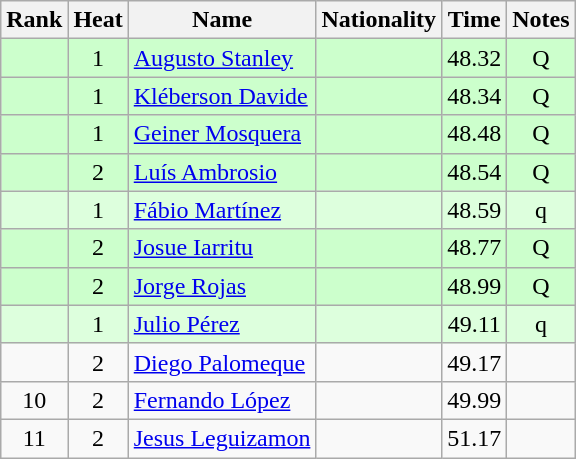<table class="wikitable sortable" style="text-align:center">
<tr>
<th>Rank</th>
<th>Heat</th>
<th>Name</th>
<th>Nationality</th>
<th>Time</th>
<th>Notes</th>
</tr>
<tr bgcolor=ccffcc>
<td></td>
<td>1</td>
<td align=left><a href='#'>Augusto Stanley</a></td>
<td align=left></td>
<td>48.32</td>
<td>Q</td>
</tr>
<tr bgcolor=ccffcc>
<td></td>
<td>1</td>
<td align=left><a href='#'>Kléberson Davide</a></td>
<td align=left></td>
<td>48.34</td>
<td>Q</td>
</tr>
<tr bgcolor=ccffcc>
<td></td>
<td>1</td>
<td align=left><a href='#'>Geiner Mosquera</a></td>
<td align=left></td>
<td>48.48</td>
<td>Q</td>
</tr>
<tr bgcolor=ccffcc>
<td></td>
<td>2</td>
<td align=left><a href='#'>Luís Ambrosio</a></td>
<td align=left></td>
<td>48.54</td>
<td>Q</td>
</tr>
<tr bgcolor=ddffdd>
<td></td>
<td>1</td>
<td align=left><a href='#'>Fábio Martínez</a></td>
<td align=left></td>
<td>48.59</td>
<td>q</td>
</tr>
<tr bgcolor=ccffcc>
<td></td>
<td>2</td>
<td align=left><a href='#'>Josue Iarritu</a></td>
<td align=left></td>
<td>48.77</td>
<td>Q</td>
</tr>
<tr bgcolor=ccffcc>
<td></td>
<td>2</td>
<td align=left><a href='#'>Jorge Rojas</a></td>
<td align=left></td>
<td>48.99</td>
<td>Q</td>
</tr>
<tr bgcolor=ddffdd>
<td></td>
<td>1</td>
<td align=left><a href='#'>Julio Pérez</a></td>
<td align=left></td>
<td>49.11</td>
<td>q</td>
</tr>
<tr>
<td></td>
<td>2</td>
<td align=left><a href='#'>Diego Palomeque</a></td>
<td align=left></td>
<td>49.17</td>
<td></td>
</tr>
<tr>
<td>10</td>
<td>2</td>
<td align=left><a href='#'>Fernando López</a></td>
<td align=left></td>
<td>49.99</td>
<td></td>
</tr>
<tr>
<td>11</td>
<td>2</td>
<td align=left><a href='#'>Jesus Leguizamon</a></td>
<td align=left></td>
<td>51.17</td>
<td></td>
</tr>
</table>
